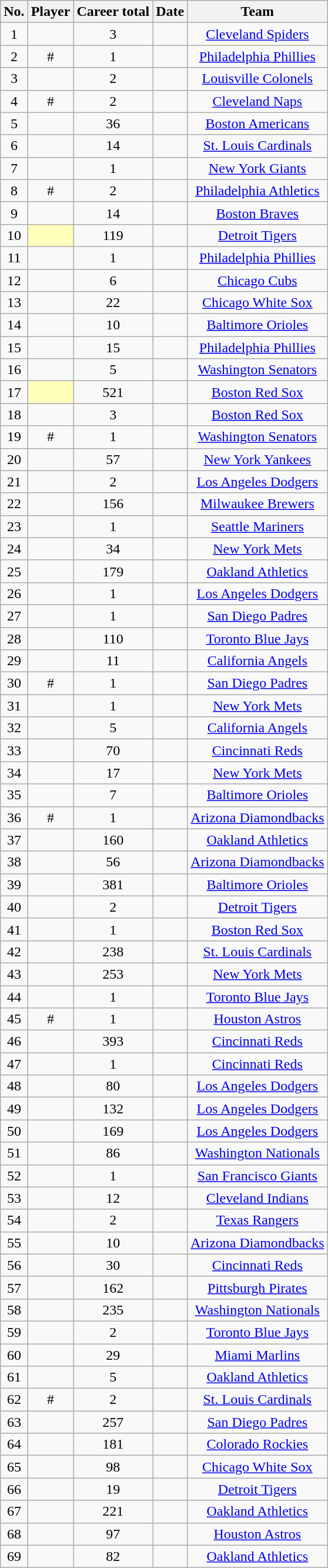<table class="wikitable sortable" style="text-align:center">
<tr>
<th>No.</th>
<th>Player</th>
<th>Career total</th>
<th>Date</th>
<th>Team</th>
</tr>
<tr>
<td>1</td>
<td></td>
<td>3</td>
<td></td>
<td><a href='#'>Cleveland Spiders</a></td>
</tr>
<tr>
<td>2</td>
<td> #</td>
<td>1</td>
<td></td>
<td><a href='#'>Philadelphia Phillies</a></td>
</tr>
<tr>
<td>3</td>
<td></td>
<td>2</td>
<td></td>
<td><a href='#'>Louisville Colonels</a></td>
</tr>
<tr>
<td>4</td>
<td> #</td>
<td>2</td>
<td></td>
<td><a href='#'>Cleveland Naps</a></td>
</tr>
<tr>
<td>5</td>
<td></td>
<td>36</td>
<td></td>
<td><a href='#'>Boston Americans</a></td>
</tr>
<tr>
<td>6</td>
<td></td>
<td>14</td>
<td></td>
<td><a href='#'>St. Louis Cardinals</a></td>
</tr>
<tr>
<td>7</td>
<td></td>
<td>1</td>
<td></td>
<td><a href='#'>New York Giants</a></td>
</tr>
<tr>
<td>8</td>
<td> #</td>
<td>2</td>
<td></td>
<td><a href='#'>Philadelphia Athletics</a></td>
</tr>
<tr>
<td>9</td>
<td></td>
<td>14</td>
<td></td>
<td><a href='#'>Boston Braves</a></td>
</tr>
<tr>
<td>10</td>
<td style="background:#ffb;"></td>
<td>119</td>
<td></td>
<td><a href='#'>Detroit Tigers</a></td>
</tr>
<tr>
<td>11</td>
<td></td>
<td>1</td>
<td></td>
<td><a href='#'>Philadelphia Phillies</a></td>
</tr>
<tr>
<td>12</td>
<td></td>
<td>6</td>
<td></td>
<td><a href='#'>Chicago Cubs</a></td>
</tr>
<tr>
<td>13</td>
<td></td>
<td>22</td>
<td></td>
<td><a href='#'>Chicago White Sox</a></td>
</tr>
<tr>
<td>14</td>
<td></td>
<td>10</td>
<td></td>
<td><a href='#'>Baltimore Orioles</a></td>
</tr>
<tr>
<td>15</td>
<td></td>
<td>15</td>
<td></td>
<td><a href='#'>Philadelphia Phillies</a></td>
</tr>
<tr>
<td>16</td>
<td></td>
<td>5</td>
<td></td>
<td><a href='#'>Washington Senators</a></td>
</tr>
<tr>
<td>17</td>
<td style="background:#ffb;"></td>
<td>521</td>
<td></td>
<td><a href='#'>Boston Red Sox</a></td>
</tr>
<tr>
<td>18</td>
<td></td>
<td>3</td>
<td></td>
<td><a href='#'>Boston Red Sox</a></td>
</tr>
<tr>
<td>19</td>
<td> #</td>
<td>1</td>
<td></td>
<td><a href='#'>Washington Senators</a></td>
</tr>
<tr>
<td>20</td>
<td></td>
<td>57</td>
<td></td>
<td><a href='#'>New York Yankees</a></td>
</tr>
<tr>
<td>21</td>
<td></td>
<td>2</td>
<td></td>
<td><a href='#'>Los Angeles Dodgers</a></td>
</tr>
<tr>
<td>22</td>
<td></td>
<td>156</td>
<td></td>
<td><a href='#'>Milwaukee Brewers</a></td>
</tr>
<tr>
<td>23</td>
<td></td>
<td>1</td>
<td></td>
<td><a href='#'>Seattle Mariners</a></td>
</tr>
<tr>
<td>24</td>
<td></td>
<td>34</td>
<td></td>
<td><a href='#'>New York Mets</a></td>
</tr>
<tr>
<td>25</td>
<td></td>
<td>179</td>
<td></td>
<td><a href='#'>Oakland Athletics</a></td>
</tr>
<tr>
<td>26</td>
<td></td>
<td>1</td>
<td></td>
<td><a href='#'>Los Angeles Dodgers</a></td>
</tr>
<tr>
<td>27</td>
<td></td>
<td>1</td>
<td></td>
<td><a href='#'>San Diego Padres</a></td>
</tr>
<tr>
<td>28</td>
<td></td>
<td>110</td>
<td></td>
<td><a href='#'>Toronto Blue Jays</a></td>
</tr>
<tr>
<td>29</td>
<td></td>
<td>11</td>
<td></td>
<td><a href='#'>California Angels</a></td>
</tr>
<tr>
<td>30</td>
<td> #</td>
<td>1</td>
<td></td>
<td><a href='#'>San Diego Padres</a></td>
</tr>
<tr>
<td>31</td>
<td></td>
<td>1</td>
<td></td>
<td><a href='#'>New York Mets</a></td>
</tr>
<tr>
<td>32</td>
<td></td>
<td>5</td>
<td></td>
<td><a href='#'>California Angels</a></td>
</tr>
<tr>
<td>33</td>
<td></td>
<td>70</td>
<td></td>
<td><a href='#'>Cincinnati Reds</a></td>
</tr>
<tr>
<td>34</td>
<td></td>
<td>17</td>
<td></td>
<td><a href='#'>New York Mets</a></td>
</tr>
<tr>
<td>35</td>
<td></td>
<td>7</td>
<td></td>
<td><a href='#'>Baltimore Orioles</a></td>
</tr>
<tr>
<td>36</td>
<td> #</td>
<td>1</td>
<td></td>
<td><a href='#'>Arizona Diamondbacks</a></td>
</tr>
<tr>
<td>37</td>
<td></td>
<td>160</td>
<td></td>
<td><a href='#'>Oakland Athletics</a></td>
</tr>
<tr>
<td>38</td>
<td></td>
<td>56</td>
<td></td>
<td><a href='#'>Arizona Diamondbacks</a></td>
</tr>
<tr>
<td>39</td>
<td></td>
<td>381</td>
<td></td>
<td><a href='#'>Baltimore Orioles</a></td>
</tr>
<tr>
<td>40</td>
<td></td>
<td>2</td>
<td></td>
<td><a href='#'>Detroit Tigers</a></td>
</tr>
<tr>
<td>41</td>
<td></td>
<td>1</td>
<td></td>
<td><a href='#'>Boston Red Sox</a></td>
</tr>
<tr>
<td>42</td>
<td></td>
<td>238</td>
<td></td>
<td><a href='#'>St. Louis Cardinals</a></td>
</tr>
<tr>
<td>43</td>
<td></td>
<td>253</td>
<td></td>
<td><a href='#'>New York Mets</a></td>
</tr>
<tr>
<td>44</td>
<td></td>
<td>1</td>
<td></td>
<td><a href='#'>Toronto Blue Jays</a></td>
</tr>
<tr>
<td>45</td>
<td> #</td>
<td>1</td>
<td></td>
<td><a href='#'>Houston Astros</a></td>
</tr>
<tr>
<td>46</td>
<td></td>
<td>393</td>
<td></td>
<td><a href='#'>Cincinnati Reds</a></td>
</tr>
<tr>
<td>47</td>
<td></td>
<td>1</td>
<td></td>
<td><a href='#'>Cincinnati Reds</a></td>
</tr>
<tr>
<td>48</td>
<td></td>
<td>80</td>
<td></td>
<td><a href='#'>Los Angeles Dodgers</a></td>
</tr>
<tr>
<td>49</td>
<td></td>
<td>132</td>
<td></td>
<td><a href='#'>Los Angeles Dodgers</a></td>
</tr>
<tr>
<td>50</td>
<td></td>
<td>169</td>
<td></td>
<td><a href='#'>Los Angeles Dodgers</a></td>
</tr>
<tr>
<td>51</td>
<td></td>
<td>86</td>
<td></td>
<td><a href='#'>Washington Nationals</a></td>
</tr>
<tr>
<td>52</td>
<td></td>
<td>1</td>
<td></td>
<td><a href='#'>San Francisco Giants</a></td>
</tr>
<tr>
<td>53</td>
<td></td>
<td>12</td>
<td></td>
<td><a href='#'>Cleveland Indians</a></td>
</tr>
<tr>
<td>54</td>
<td></td>
<td>2</td>
<td></td>
<td><a href='#'>Texas Rangers</a></td>
</tr>
<tr>
<td>55</td>
<td></td>
<td>10</td>
<td></td>
<td><a href='#'>Arizona Diamondbacks</a></td>
</tr>
<tr>
<td>56</td>
<td></td>
<td>30</td>
<td></td>
<td><a href='#'>Cincinnati Reds</a></td>
</tr>
<tr>
<td>57</td>
<td></td>
<td>162</td>
<td></td>
<td><a href='#'>Pittsburgh Pirates</a></td>
</tr>
<tr>
<td>58</td>
<td></td>
<td>235</td>
<td></td>
<td><a href='#'>Washington Nationals</a></td>
</tr>
<tr>
<td>59</td>
<td></td>
<td>2</td>
<td></td>
<td><a href='#'>Toronto Blue Jays</a></td>
</tr>
<tr>
<td>60</td>
<td></td>
<td>29</td>
<td></td>
<td><a href='#'>Miami Marlins</a></td>
</tr>
<tr>
<td>61</td>
<td></td>
<td>5</td>
<td></td>
<td><a href='#'>Oakland Athletics</a></td>
</tr>
<tr>
<td>62</td>
<td> #</td>
<td>2</td>
<td></td>
<td><a href='#'>St. Louis Cardinals</a></td>
</tr>
<tr>
<td>63</td>
<td></td>
<td>257</td>
<td></td>
<td><a href='#'>San Diego Padres</a></td>
</tr>
<tr>
<td>64</td>
<td></td>
<td>181</td>
<td></td>
<td><a href='#'>Colorado Rockies</a></td>
</tr>
<tr>
<td>65</td>
<td></td>
<td>98</td>
<td></td>
<td><a href='#'>Chicago White Sox</a></td>
</tr>
<tr>
<td>66</td>
<td></td>
<td>19</td>
<td></td>
<td><a href='#'>Detroit Tigers</a></td>
</tr>
<tr>
<td>67</td>
<td></td>
<td>221</td>
<td></td>
<td><a href='#'>Oakland Athletics</a></td>
</tr>
<tr>
<td>68</td>
<td></td>
<td>97</td>
<td></td>
<td><a href='#'>Houston Astros</a></td>
</tr>
<tr>
<td>69</td>
<td></td>
<td>82</td>
<td></td>
<td><a href='#'>Oakland Athletics</a></td>
</tr>
</table>
